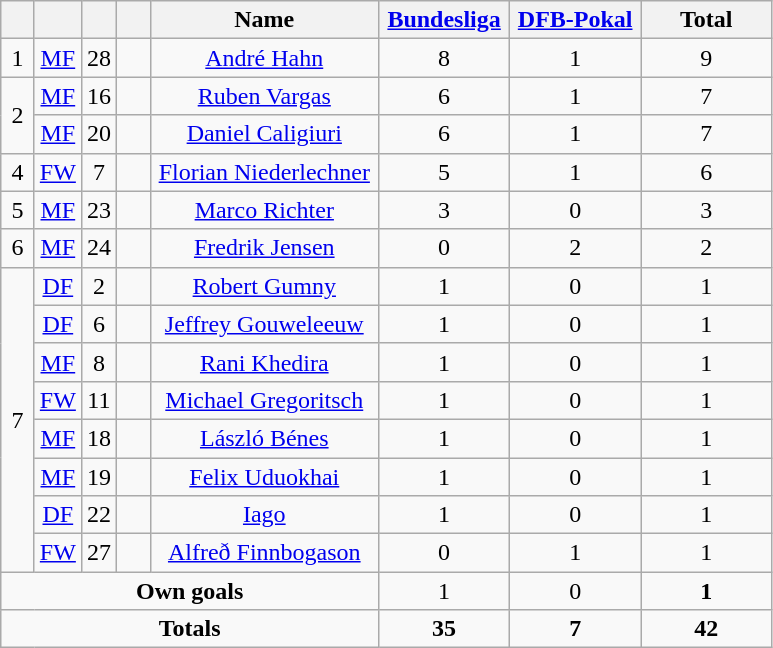<table class="wikitable" style="text-align:center">
<tr>
<th width=15></th>
<th width=15></th>
<th width=15></th>
<th width=15></th>
<th width=145>Name</th>
<th width=80><strong><a href='#'>Bundesliga</a></strong></th>
<th width=80><strong><a href='#'>DFB-Pokal</a></strong></th>
<th width=80>Total</th>
</tr>
<tr>
<td rowspan=1>1</td>
<td><a href='#'>MF</a></td>
<td>28</td>
<td></td>
<td><a href='#'>André Hahn</a></td>
<td>8</td>
<td>1</td>
<td>9</td>
</tr>
<tr>
<td rowspan=2>2</td>
<td><a href='#'>MF</a></td>
<td>16</td>
<td></td>
<td><a href='#'>Ruben Vargas</a></td>
<td>6</td>
<td>1</td>
<td>7</td>
</tr>
<tr>
<td><a href='#'>MF</a></td>
<td>20</td>
<td></td>
<td><a href='#'>Daniel Caligiuri</a></td>
<td>6</td>
<td>1</td>
<td>7</td>
</tr>
<tr>
<td rowspan=1>4</td>
<td><a href='#'>FW</a></td>
<td>7</td>
<td></td>
<td><a href='#'>Florian Niederlechner</a></td>
<td>5</td>
<td>1</td>
<td>6</td>
</tr>
<tr>
<td rowspan=1>5</td>
<td><a href='#'>MF</a></td>
<td>23</td>
<td></td>
<td><a href='#'>Marco Richter</a></td>
<td>3</td>
<td>0</td>
<td>3</td>
</tr>
<tr>
<td rowspan=1>6</td>
<td><a href='#'>MF</a></td>
<td>24</td>
<td></td>
<td><a href='#'>Fredrik Jensen</a></td>
<td>0</td>
<td>2</td>
<td>2</td>
</tr>
<tr>
<td rowspan=8>7</td>
<td><a href='#'>DF</a></td>
<td>2</td>
<td></td>
<td><a href='#'>Robert Gumny</a></td>
<td>1</td>
<td>0</td>
<td>1</td>
</tr>
<tr>
<td><a href='#'>DF</a></td>
<td>6</td>
<td></td>
<td><a href='#'>Jeffrey Gouweleeuw</a></td>
<td>1</td>
<td>0</td>
<td>1</td>
</tr>
<tr>
<td><a href='#'>MF</a></td>
<td>8</td>
<td></td>
<td><a href='#'>Rani Khedira</a></td>
<td>1</td>
<td>0</td>
<td>1</td>
</tr>
<tr>
<td><a href='#'>FW</a></td>
<td>11</td>
<td></td>
<td><a href='#'>Michael Gregoritsch</a></td>
<td>1</td>
<td>0</td>
<td>1</td>
</tr>
<tr>
<td><a href='#'>MF</a></td>
<td>18</td>
<td></td>
<td><a href='#'>László Bénes</a></td>
<td>1</td>
<td>0</td>
<td>1</td>
</tr>
<tr>
<td><a href='#'>MF</a></td>
<td>19</td>
<td></td>
<td><a href='#'>Felix Uduokhai</a></td>
<td>1</td>
<td>0</td>
<td>1</td>
</tr>
<tr>
<td><a href='#'>DF</a></td>
<td>22</td>
<td></td>
<td><a href='#'>Iago</a></td>
<td>1</td>
<td>0</td>
<td>1</td>
</tr>
<tr>
<td><a href='#'>FW</a></td>
<td>27</td>
<td></td>
<td><a href='#'>Alfreð Finnbogason</a></td>
<td>0</td>
<td>1</td>
<td>1</td>
</tr>
<tr>
<td colspan=5><strong>Own goals</strong></td>
<td>1</td>
<td>0</td>
<td><strong>1</strong></td>
</tr>
<tr>
<td colspan=5><strong>Totals</strong></td>
<td><strong>35</strong></td>
<td><strong>7</strong></td>
<td><strong>42</strong></td>
</tr>
</table>
